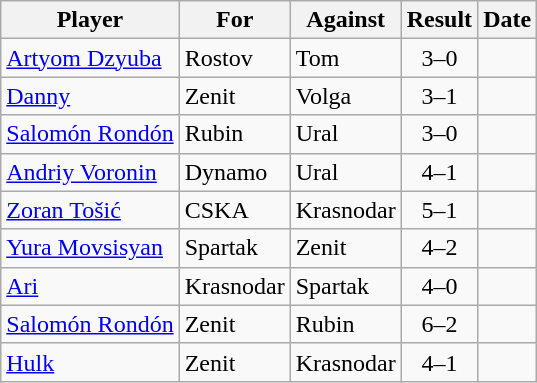<table class="wikitable sorttable">
<tr>
<th>Player</th>
<th>For</th>
<th>Against</th>
<th style="text-align:center">Result</th>
<th>Date</th>
</tr>
<tr>
<td> <a href='#'>Artyom Dzyuba</a></td>
<td>Rostov</td>
<td>Tom</td>
<td style="text-align:center;">3–0</td>
<td></td>
</tr>
<tr>
<td> <a href='#'>Danny</a></td>
<td>Zenit</td>
<td>Volga</td>
<td style="text-align:center;">3–1</td>
<td></td>
</tr>
<tr>
<td> <a href='#'>Salomón Rondón</a></td>
<td>Rubin</td>
<td>Ural</td>
<td style="text-align:center;">3–0</td>
<td></td>
</tr>
<tr>
<td> <a href='#'>Andriy Voronin</a></td>
<td>Dynamo</td>
<td>Ural</td>
<td style="text-align:center;">4–1</td>
<td></td>
</tr>
<tr>
<td> <a href='#'>Zoran Tošić</a></td>
<td>CSKA</td>
<td>Krasnodar</td>
<td style="text-align:center;">5–1</td>
<td></td>
</tr>
<tr>
<td> <a href='#'>Yura Movsisyan</a></td>
<td>Spartak</td>
<td>Zenit</td>
<td style="text-align:center;">4–2</td>
<td></td>
</tr>
<tr>
<td> <a href='#'>Ari</a></td>
<td>Krasnodar</td>
<td>Spartak</td>
<td style="text-align:center;">4–0</td>
<td></td>
</tr>
<tr>
<td> <a href='#'>Salomón Rondón</a></td>
<td>Zenit</td>
<td>Rubin</td>
<td style="text-align:center;">6–2</td>
<td></td>
</tr>
<tr>
<td> <a href='#'>Hulk</a></td>
<td>Zenit</td>
<td>Krasnodar</td>
<td style="text-align:center;">4–1</td>
<td></td>
</tr>
</table>
